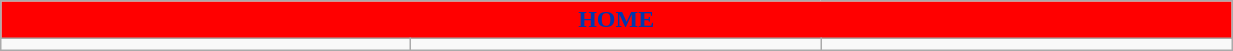<table class="wikitable collapsible collapsed" style="width:65%">
<tr>
<th colspan=6 ! style="color:#0038af; background:red">HOME</th>
</tr>
<tr>
<td></td>
<td></td>
<td></td>
</tr>
</table>
